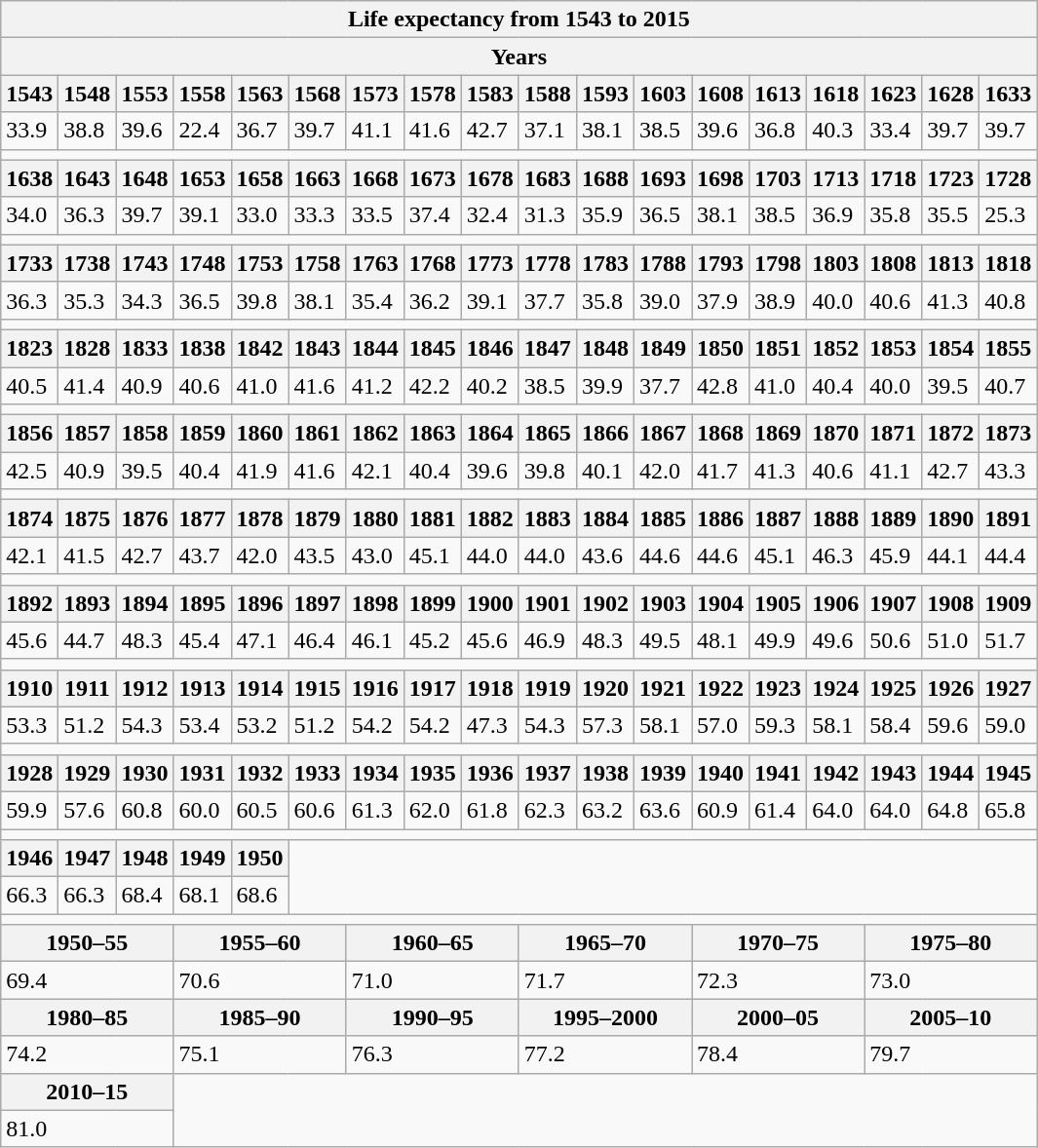<table class="wikitable mw-collapsible mw-collapsed">
<tr>
<th colspan="18">Life expectancy from 1543 to 2015</th>
</tr>
<tr>
<th colspan="18">Years</th>
</tr>
<tr>
<th>1543</th>
<th>1548</th>
<th>1553</th>
<th>1558</th>
<th>1563</th>
<th>1568</th>
<th>1573</th>
<th>1578</th>
<th>1583</th>
<th>1588</th>
<th>1593</th>
<th>1603</th>
<th>1608</th>
<th>1613</th>
<th>1618</th>
<th>1623</th>
<th>1628</th>
<th>1633</th>
</tr>
<tr>
<td>33.9</td>
<td>38.8</td>
<td>39.6</td>
<td>22.4</td>
<td>36.7</td>
<td>39.7</td>
<td>41.1</td>
<td>41.6</td>
<td>42.7</td>
<td>37.1</td>
<td>38.1</td>
<td>38.5</td>
<td>39.6</td>
<td>36.8</td>
<td>40.3</td>
<td>33.4</td>
<td>39.7</td>
<td>39.7</td>
</tr>
<tr>
<td colspan="18"></td>
</tr>
<tr>
<th>1638</th>
<th>1643</th>
<th>1648</th>
<th>1653</th>
<th>1658</th>
<th>1663</th>
<th>1668</th>
<th>1673</th>
<th>1678</th>
<th>1683</th>
<th>1688</th>
<th>1693</th>
<th>1698</th>
<th>1703</th>
<th>1713</th>
<th>1718</th>
<th>1723</th>
<th>1728</th>
</tr>
<tr>
<td>34.0</td>
<td>36.3</td>
<td>39.7</td>
<td>39.1</td>
<td>33.0</td>
<td>33.3</td>
<td>33.5</td>
<td>37.4</td>
<td>32.4</td>
<td>31.3</td>
<td>35.9</td>
<td>36.5</td>
<td>38.1</td>
<td>38.5</td>
<td>36.9</td>
<td>35.8</td>
<td>35.5</td>
<td>25.3</td>
</tr>
<tr>
<td colspan="18"></td>
</tr>
<tr>
<th>1733</th>
<th>1738</th>
<th>1743</th>
<th>1748</th>
<th>1753</th>
<th>1758</th>
<th>1763</th>
<th>1768</th>
<th>1773</th>
<th>1778</th>
<th>1783</th>
<th>1788</th>
<th>1793</th>
<th>1798</th>
<th>1803</th>
<th>1808</th>
<th>1813</th>
<th>1818</th>
</tr>
<tr>
<td>36.3</td>
<td>35.3</td>
<td>34.3</td>
<td>36.5</td>
<td>39.8</td>
<td>38.1</td>
<td>35.4</td>
<td>36.2</td>
<td>39.1</td>
<td>37.7</td>
<td>35.8</td>
<td>39.0</td>
<td>37.9</td>
<td>38.9</td>
<td>40.0</td>
<td>40.6</td>
<td>41.3</td>
<td>40.8</td>
</tr>
<tr>
<td colspan="18"></td>
</tr>
<tr>
<th>1823</th>
<th>1828</th>
<th>1833</th>
<th>1838</th>
<th>1842</th>
<th>1843</th>
<th>1844</th>
<th>1845</th>
<th>1846</th>
<th>1847</th>
<th>1848</th>
<th>1849</th>
<th>1850</th>
<th>1851</th>
<th>1852</th>
<th>1853</th>
<th>1854</th>
<th>1855</th>
</tr>
<tr>
<td>40.5</td>
<td>41.4</td>
<td>40.9</td>
<td>40.6</td>
<td>41.0</td>
<td>41.6</td>
<td>41.2</td>
<td>42.2</td>
<td>40.2</td>
<td>38.5</td>
<td>39.9</td>
<td>37.7</td>
<td>42.8</td>
<td>41.0</td>
<td>40.4</td>
<td>40.0</td>
<td>39.5</td>
<td>40.7</td>
</tr>
<tr>
<td colspan="18"></td>
</tr>
<tr>
<th>1856</th>
<th>1857</th>
<th>1858</th>
<th>1859</th>
<th>1860</th>
<th>1861</th>
<th>1862</th>
<th>1863</th>
<th>1864</th>
<th>1865</th>
<th>1866</th>
<th>1867</th>
<th>1868</th>
<th>1869</th>
<th>1870</th>
<th>1871</th>
<th>1872</th>
<th>1873</th>
</tr>
<tr>
<td>42.5</td>
<td>40.9</td>
<td>39.5</td>
<td>40.4</td>
<td>41.9</td>
<td>41.6</td>
<td>42.1</td>
<td>40.4</td>
<td>39.6</td>
<td>39.8</td>
<td>40.1</td>
<td>42.0</td>
<td>41.7</td>
<td>41.3</td>
<td>40.6</td>
<td>41.1</td>
<td>42.7</td>
<td>43.3</td>
</tr>
<tr>
<td colspan="18"></td>
</tr>
<tr>
<th>1874</th>
<th>1875</th>
<th>1876</th>
<th>1877</th>
<th>1878</th>
<th>1879</th>
<th>1880</th>
<th>1881</th>
<th>1882</th>
<th>1883</th>
<th>1884</th>
<th>1885</th>
<th>1886</th>
<th>1887</th>
<th>1888</th>
<th>1889</th>
<th>1890</th>
<th>1891</th>
</tr>
<tr>
<td>42.1</td>
<td>41.5</td>
<td>42.7</td>
<td>43.7</td>
<td>42.0</td>
<td>43.5</td>
<td>43.0</td>
<td>45.1</td>
<td>44.0</td>
<td>44.0</td>
<td>43.6</td>
<td>44.6</td>
<td>44.6</td>
<td>45.1</td>
<td>46.3</td>
<td>45.9</td>
<td>44.1</td>
<td>44.4</td>
</tr>
<tr>
<td colspan="18"></td>
</tr>
<tr>
<th>1892</th>
<th>1893</th>
<th>1894</th>
<th>1895</th>
<th>1896</th>
<th>1897</th>
<th>1898</th>
<th>1899</th>
<th>1900</th>
<th>1901</th>
<th>1902</th>
<th>1903</th>
<th>1904</th>
<th>1905</th>
<th>1906</th>
<th>1907</th>
<th>1908</th>
<th>1909</th>
</tr>
<tr>
<td>45.6</td>
<td>44.7</td>
<td>48.3</td>
<td>45.4</td>
<td>47.1</td>
<td>46.4</td>
<td>46.1</td>
<td>45.2</td>
<td>45.6</td>
<td>46.9</td>
<td>48.3</td>
<td>49.5</td>
<td>48.1</td>
<td>49.9</td>
<td>49.6</td>
<td>50.6</td>
<td>51.0</td>
<td>51.7</td>
</tr>
<tr>
<td colspan="18"></td>
</tr>
<tr>
<th>1910</th>
<th>1911</th>
<th>1912</th>
<th>1913</th>
<th>1914</th>
<th>1915</th>
<th>1916</th>
<th>1917</th>
<th>1918</th>
<th>1919</th>
<th>1920</th>
<th>1921</th>
<th>1922</th>
<th>1923</th>
<th>1924</th>
<th>1925</th>
<th>1926</th>
<th>1927</th>
</tr>
<tr>
<td>53.3</td>
<td>51.2</td>
<td>54.3</td>
<td>53.4</td>
<td>53.2</td>
<td>51.2</td>
<td>54.2</td>
<td>54.2</td>
<td>47.3</td>
<td>54.3</td>
<td>57.3</td>
<td>58.1</td>
<td>57.0</td>
<td>59.3</td>
<td>58.1</td>
<td>58.4</td>
<td>59.6</td>
<td>59.0</td>
</tr>
<tr>
<td colspan="18"></td>
</tr>
<tr>
<th>1928</th>
<th>1929</th>
<th>1930</th>
<th>1931</th>
<th>1932</th>
<th>1933</th>
<th>1934</th>
<th>1935</th>
<th>1936</th>
<th>1937</th>
<th>1938</th>
<th>1939</th>
<th>1940</th>
<th>1941</th>
<th>1942</th>
<th>1943</th>
<th>1944</th>
<th>1945</th>
</tr>
<tr>
<td>59.9</td>
<td>57.6</td>
<td>60.8</td>
<td>60.0</td>
<td>60.5</td>
<td>60.6</td>
<td>61.3</td>
<td>62.0</td>
<td>61.8</td>
<td>62.3</td>
<td>63.2</td>
<td>63.6</td>
<td>60.9</td>
<td>61.4</td>
<td>64.0</td>
<td>64.0</td>
<td>64.8</td>
<td>65.8</td>
</tr>
<tr>
<td colspan="18"></td>
</tr>
<tr>
<th>1946</th>
<th>1947</th>
<th>1948</th>
<th>1949</th>
<th>1950</th>
<td colspan="13" rowspan="2"></td>
</tr>
<tr>
<td>66.3</td>
<td>66.3</td>
<td>68.4</td>
<td>68.1</td>
<td>68.6</td>
</tr>
<tr>
<td colspan="18"></td>
</tr>
<tr>
<th colspan="3">1950–55</th>
<th colspan="3">1955–60</th>
<th colspan="3">1960–65</th>
<th colspan="3">1965–70</th>
<th colspan="3">1970–75</th>
<th colspan="3">1975–80</th>
</tr>
<tr>
<td colspan="3">69.4</td>
<td colspan="3">70.6</td>
<td colspan="3">71.0</td>
<td colspan="3">71.7</td>
<td colspan="3">72.3</td>
<td colspan="3">73.0</td>
</tr>
<tr>
<th colspan="3">1980–85</th>
<th colspan="3">1985–90</th>
<th colspan="3">1990–95</th>
<th colspan="3">1995–2000</th>
<th colspan="3">2000–05</th>
<th colspan="3">2005–10</th>
</tr>
<tr>
<td colspan="3">74.2</td>
<td colspan="3">75.1</td>
<td colspan="3">76.3</td>
<td colspan="3">77.2</td>
<td colspan="3">78.4</td>
<td colspan="3">79.7</td>
</tr>
<tr>
<th colspan="3">2010–15</th>
<td colspan="15" rowspan="2"></td>
</tr>
<tr>
<td colspan="3">81.0</td>
</tr>
</table>
